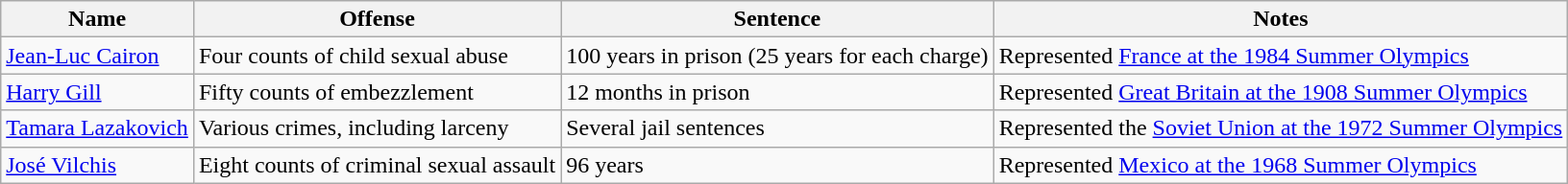<table class="wikitable">
<tr>
<th>Name</th>
<th>Offense</th>
<th>Sentence</th>
<th>Notes</th>
</tr>
<tr>
<td><a href='#'>Jean-Luc Cairon</a></td>
<td>Four counts of child sexual abuse</td>
<td>100 years in prison (25 years for each charge)</td>
<td>Represented <a href='#'>France at the 1984 Summer Olympics</a></td>
</tr>
<tr>
<td><a href='#'>Harry Gill</a></td>
<td>Fifty counts of embezzlement</td>
<td>12 months in prison</td>
<td>Represented <a href='#'>Great Britain at the 1908 Summer Olympics</a></td>
</tr>
<tr>
<td><a href='#'>Tamara Lazakovich</a></td>
<td>Various crimes, including larceny</td>
<td>Several jail sentences</td>
<td>Represented the <a href='#'>Soviet Union at the 1972 Summer Olympics</a></td>
</tr>
<tr>
<td><a href='#'>José Vilchis</a></td>
<td>Eight counts of criminal sexual assault</td>
<td>96 years</td>
<td>Represented <a href='#'>Mexico at the 1968 Summer Olympics</a></td>
</tr>
</table>
